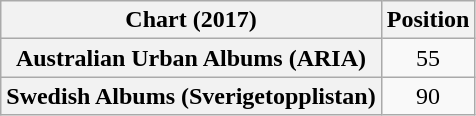<table class="wikitable sortable plainrowheaders" style="text-align:center;">
<tr>
<th scope="col">Chart (2017)</th>
<th scope="col">Position</th>
</tr>
<tr>
<th scope="row">Australian Urban Albums (ARIA)</th>
<td>55</td>
</tr>
<tr>
<th scope="row">Swedish Albums (Sverigetopplistan)</th>
<td>90</td>
</tr>
</table>
